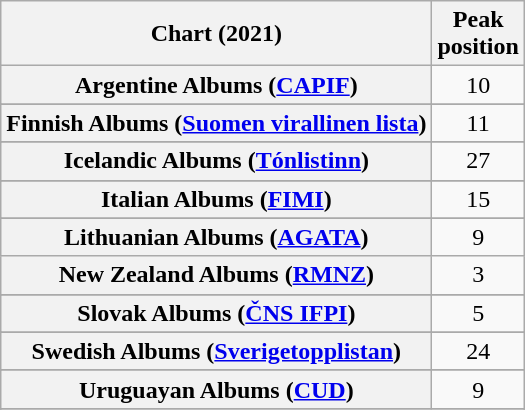<table class="wikitable sortable plainrowheaders" style="text-align:center">
<tr>
<th scope="col">Chart (2021)</th>
<th scope="col">Peak<br>position</th>
</tr>
<tr>
<th scope="row">Argentine Albums (<a href='#'>CAPIF</a>)</th>
<td>10</td>
</tr>
<tr>
</tr>
<tr>
</tr>
<tr>
</tr>
<tr>
</tr>
<tr>
</tr>
<tr>
</tr>
<tr>
</tr>
<tr>
</tr>
<tr>
<th scope="row">Finnish Albums (<a href='#'>Suomen virallinen lista</a>)</th>
<td>11</td>
</tr>
<tr>
</tr>
<tr>
</tr>
<tr>
</tr>
<tr>
<th scope="row">Icelandic Albums (<a href='#'>Tónlistinn</a>)</th>
<td>27</td>
</tr>
<tr>
</tr>
<tr>
<th scope="row">Italian Albums (<a href='#'>FIMI</a>)</th>
<td>15</td>
</tr>
<tr>
</tr>
<tr>
<th scope="row">Lithuanian Albums (<a href='#'>AGATA</a>)</th>
<td>9</td>
</tr>
<tr>
<th scope="row">New Zealand Albums (<a href='#'>RMNZ</a>)</th>
<td>3</td>
</tr>
<tr>
</tr>
<tr>
</tr>
<tr>
</tr>
<tr>
</tr>
<tr>
<th scope="row">Slovak Albums (<a href='#'>ČNS IFPI</a>)</th>
<td>5</td>
</tr>
<tr>
</tr>
<tr>
<th scope="row">Swedish Albums (<a href='#'>Sverigetopplistan</a>)</th>
<td>24</td>
</tr>
<tr>
</tr>
<tr>
</tr>
<tr>
<th scope="row">Uruguayan Albums (<a href='#'>CUD</a>)</th>
<td>9</td>
</tr>
<tr>
</tr>
<tr>
</tr>
<tr>
</tr>
</table>
